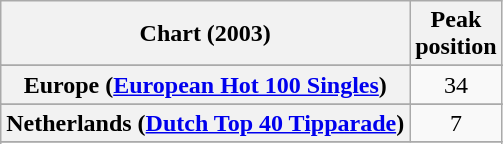<table class="wikitable sortable plainrowheaders" style="text-align:center">
<tr>
<th>Chart (2003)</th>
<th>Peak<br>position</th>
</tr>
<tr>
</tr>
<tr>
</tr>
<tr>
</tr>
<tr>
</tr>
<tr>
<th scope="row">Europe (<a href='#'>European Hot 100 Singles</a>)</th>
<td>34</td>
</tr>
<tr>
</tr>
<tr>
</tr>
<tr>
<th scope="row">Netherlands (<a href='#'>Dutch Top 40 Tipparade</a>)</th>
<td>7</td>
</tr>
<tr>
</tr>
<tr>
</tr>
<tr>
</tr>
<tr>
</tr>
<tr>
</tr>
<tr>
</tr>
<tr>
</tr>
<tr>
</tr>
</table>
